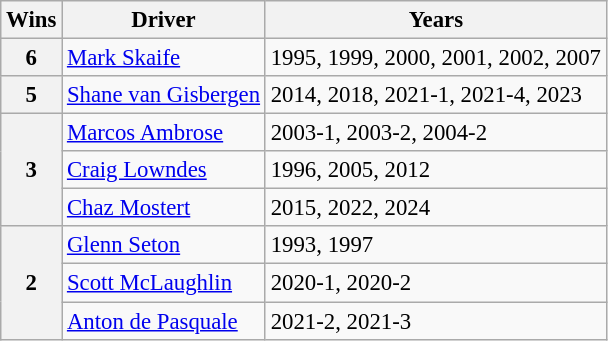<table class="wikitable" style="font-size: 95%;">
<tr>
<th>Wins</th>
<th>Driver</th>
<th>Years</th>
</tr>
<tr>
<th>6</th>
<td> <a href='#'>Mark Skaife</a></td>
<td>1995, 1999, 2000, 2001, 2002, 2007</td>
</tr>
<tr>
<th>5</th>
<td> <a href='#'>Shane van Gisbergen</a></td>
<td>2014, 2018, 2021-1, 2021-4, 2023</td>
</tr>
<tr>
<th rowspan="3">3</th>
<td> <a href='#'>Marcos Ambrose</a></td>
<td>2003-1, 2003-2, 2004-2</td>
</tr>
<tr>
<td> <a href='#'>Craig Lowndes</a></td>
<td>1996, 2005, 2012</td>
</tr>
<tr>
<td> <a href='#'>Chaz Mostert</a></td>
<td>2015, 2022, 2024</td>
</tr>
<tr>
<th rowspan="3">2</th>
<td> <a href='#'>Glenn Seton</a></td>
<td>1993, 1997</td>
</tr>
<tr>
<td> <a href='#'>Scott McLaughlin</a></td>
<td>2020-1, 2020-2</td>
</tr>
<tr>
<td> <a href='#'>Anton de Pasquale</a></td>
<td>2021-2, 2021-3</td>
</tr>
</table>
